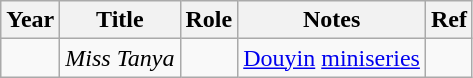<table class="wikitable sortable">
<tr>
<th>Year</th>
<th>Title</th>
<th>Role</th>
<th class="unsortable">Notes</th>
<th class="unsortable">Ref</th>
</tr>
<tr>
<td></td>
<td><em>Miss Tanya</em></td>
<td></td>
<td><a href='#'>Douyin</a> <a href='#'>miniseries</a></td>
<td></td>
</tr>
</table>
